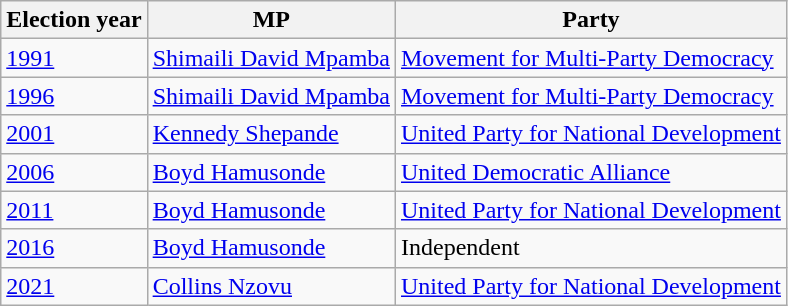<table class=wikitable>
<tr>
<th>Election year</th>
<th>MP</th>
<th>Party</th>
</tr>
<tr>
<td><a href='#'>1991</a></td>
<td><a href='#'>Shimaili David Mpamba</a></td>
<td><a href='#'>Movement for Multi-Party Democracy</a></td>
</tr>
<tr>
<td><a href='#'>1996</a></td>
<td><a href='#'>Shimaili David Mpamba</a></td>
<td><a href='#'>Movement for Multi-Party Democracy</a></td>
</tr>
<tr>
<td><a href='#'>2001</a></td>
<td><a href='#'>Kennedy Shepande</a></td>
<td><a href='#'>United Party for National Development</a></td>
</tr>
<tr>
<td><a href='#'>2006</a></td>
<td><a href='#'>Boyd Hamusonde</a></td>
<td><a href='#'>United Democratic Alliance</a></td>
</tr>
<tr>
<td><a href='#'>2011</a></td>
<td><a href='#'>Boyd Hamusonde</a></td>
<td><a href='#'>United Party for National Development</a></td>
</tr>
<tr>
<td><a href='#'>2016</a></td>
<td><a href='#'>Boyd Hamusonde</a></td>
<td>Independent</td>
</tr>
<tr>
<td><a href='#'>2021</a></td>
<td><a href='#'>Collins Nzovu</a></td>
<td><a href='#'>United Party for National Development</a></td>
</tr>
</table>
